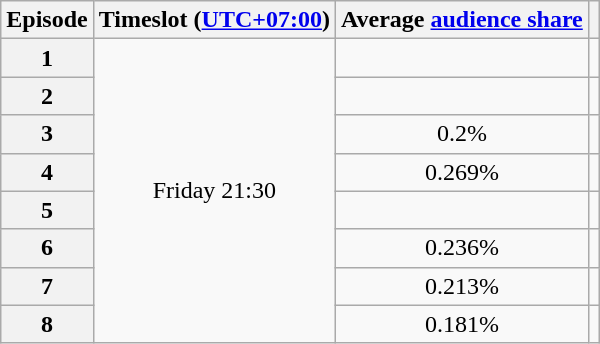<table class="wikitable">
<tr>
<th>Episode </th>
<th>Timeslot (<a href='#'>UTC+07:00</a>)</th>
<th>Average <a href='#'>audience share</a></th>
<th></th>
</tr>
<tr>
<th style="text-align: center;">1</th>
<td rowspan="8" style="text-align: center;">Friday 21:30</td>
<td style="text-align: center;"></td>
<td></td>
</tr>
<tr>
<th style="text-align: center;">2</th>
<td style="text-align: center;"></td>
<td></td>
</tr>
<tr>
<th style="text-align: center;">3</th>
<td style="text-align: center;">0.2%</td>
<td></td>
</tr>
<tr>
<th style="text-align: center;">4</th>
<td style="text-align: center;">0.269%</td>
<td></td>
</tr>
<tr>
<th style="text-align: center;">5</th>
<td style="text-align: center;"></td>
<td></td>
</tr>
<tr>
<th style="text-align: center;">6</th>
<td style="text-align: center;">0.236%</td>
<td></td>
</tr>
<tr>
<th style="text-align: center;">7</th>
<td style="text-align: center;">0.213%</td>
<td></td>
</tr>
<tr>
<th style="text-align: center;">8</th>
<td style="text-align: center;">0.181%</td>
<td></td>
</tr>
</table>
